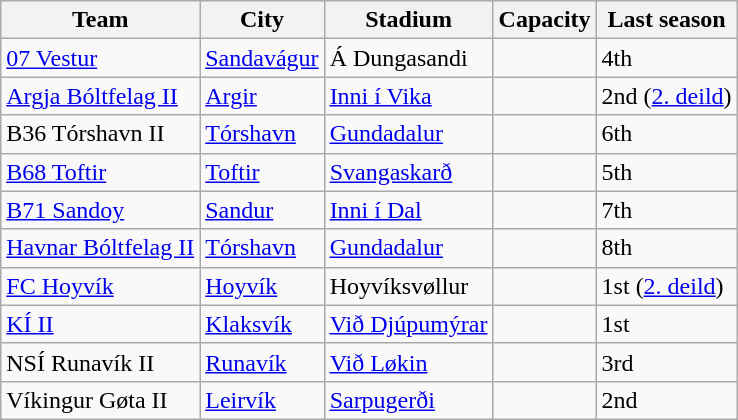<table class="wikitable sortable">
<tr>
<th>Team</th>
<th>City</th>
<th>Stadium</th>
<th>Capacity</th>
<th>Last season</th>
</tr>
<tr>
<td><a href='#'>07 Vestur</a></td>
<td><a href='#'>Sandavágur</a></td>
<td>Á Dungasandi</td>
<td></td>
<td>4th</td>
</tr>
<tr>
<td><a href='#'>Argja Bóltfelag II</a></td>
<td><a href='#'>Argir</a></td>
<td><a href='#'>Inni í Vika</a></td>
<td></td>
<td>2nd (<a href='#'>2. deild</a>)</td>
</tr>
<tr>
<td>B36 Tórshavn II</td>
<td><a href='#'>Tórshavn</a></td>
<td><a href='#'>Gundadalur</a></td>
<td></td>
<td>6th</td>
</tr>
<tr>
<td><a href='#'>B68 Toftir</a></td>
<td><a href='#'>Toftir</a></td>
<td><a href='#'>Svangaskarð</a></td>
<td></td>
<td>5th</td>
</tr>
<tr>
<td><a href='#'>B71 Sandoy</a></td>
<td><a href='#'>Sandur</a></td>
<td><a href='#'>Inni í Dal</a></td>
<td></td>
<td>7th</td>
</tr>
<tr>
<td><a href='#'>Havnar Bóltfelag II</a></td>
<td><a href='#'>Tórshavn</a></td>
<td><a href='#'>Gundadalur</a></td>
<td></td>
<td>8th</td>
</tr>
<tr>
<td><a href='#'>FC Hoyvík</a></td>
<td><a href='#'>Hoyvík</a></td>
<td>Hoyvíksvøllur</td>
<td></td>
<td>1st (<a href='#'>2. deild</a>)</td>
</tr>
<tr>
<td><a href='#'>KÍ II</a></td>
<td><a href='#'>Klaksvík</a></td>
<td><a href='#'>Við Djúpumýrar</a></td>
<td></td>
<td>1st</td>
</tr>
<tr>
<td>NSÍ Runavík II</td>
<td><a href='#'>Runavík</a></td>
<td><a href='#'>Við Løkin</a></td>
<td></td>
<td>3rd</td>
</tr>
<tr>
<td>Víkingur Gøta II</td>
<td><a href='#'>Leirvík</a></td>
<td><a href='#'>Sarpugerði</a></td>
<td></td>
<td>2nd</td>
</tr>
</table>
